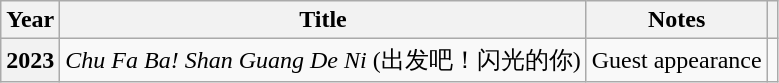<table class="wikitable sortable plainrowheaders">
<tr>
<th scope="col">Year</th>
<th scope="col">Title</th>
<th scope="col" class="unsortable">Notes</th>
<th scope="col" class="unsortable"></th>
</tr>
<tr>
<th scope="row">2023</th>
<td><em>Chu Fa Ba! Shan Guang De Ni</em> (出发吧！闪光的你)</td>
<td>Guest appearance</td>
<td></td>
</tr>
</table>
